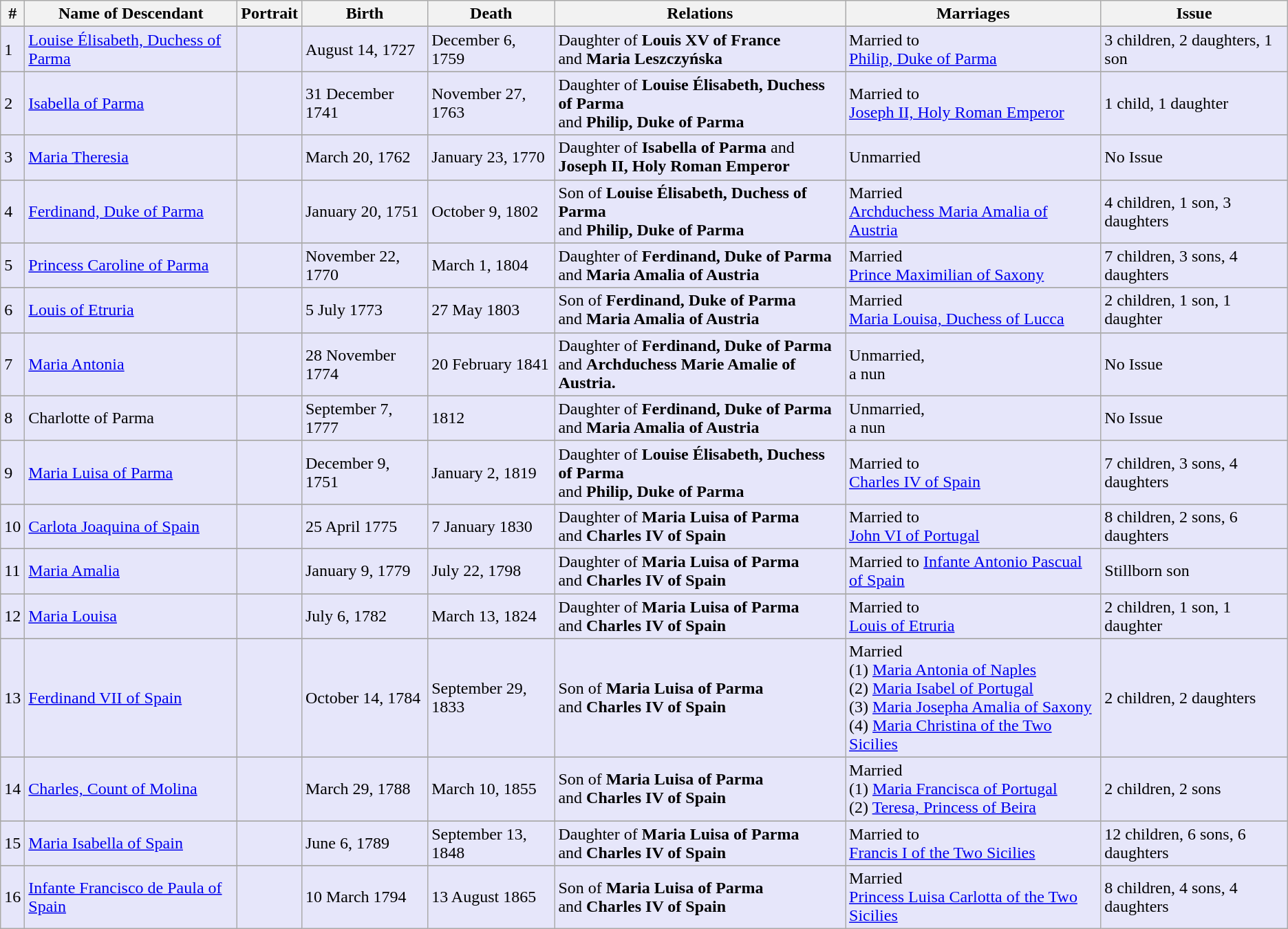<table class="wikitable">
<tr ->
<th>#</th>
<th>Name of Descendant</th>
<th>Portrait</th>
<th>Birth</th>
<th>Death</th>
<th>Relations</th>
<th>Marriages</th>
<th>Issue</th>
</tr>
<tr ->
</tr>
<tr bgcolor=#E6E6FA>
<td>1</td>
<td><a href='#'>Louise Élisabeth, Duchess of Parma</a></td>
<td></td>
<td>August 14, 1727</td>
<td>December 6, 1759</td>
<td>Daughter of <strong>Louis XV of France</strong>  <br> and <strong>Maria Leszczyńska</strong></td>
<td>Married to <br> <a href='#'>Philip, Duke of Parma</a></td>
<td>3 children, 2 daughters, 1 son</td>
</tr>
<tr>
</tr>
<tr bgcolor=#E6E6FA>
<td>2</td>
<td><a href='#'>Isabella of Parma</a></td>
<td></td>
<td>31 December 1741</td>
<td>November 27, 1763</td>
<td>Daughter of <strong>Louise Élisabeth, Duchess of Parma</strong> <br> and <strong>Philip, Duke of Parma</strong></td>
<td>Married to <br> <a href='#'>Joseph II, Holy Roman Emperor</a></td>
<td>1 child, 1 daughter</td>
</tr>
<tr>
</tr>
<tr bgcolor=#E6E6FA>
<td>3</td>
<td><a href='#'>Maria Theresia</a></td>
<td></td>
<td>March 20, 1762</td>
<td>January 23, 1770</td>
<td>Daughter of <strong>Isabella of Parma</strong> and <br><strong>Joseph II, Holy Roman Emperor</strong></td>
<td>Unmarried</td>
<td>No Issue</td>
</tr>
<tr>
</tr>
<tr bgcolor=#E6E6FA>
<td>4</td>
<td><a href='#'>Ferdinand, Duke of Parma</a></td>
<td></td>
<td>January 20, 1751</td>
<td>October 9, 1802</td>
<td>Son of <strong>Louise Élisabeth, Duchess of Parma</strong> <br> and <strong>Philip, Duke of Parma</strong></td>
<td>Married <br><a href='#'>Archduchess Maria Amalia of Austria</a></td>
<td>4 children, 1 son, 3 daughters</td>
</tr>
<tr>
</tr>
<tr bgcolor=#E6E6FA>
<td>5</td>
<td><a href='#'>Princess Caroline of Parma</a></td>
<td></td>
<td>November 22, 1770</td>
<td>March 1, 1804</td>
<td>Daughter of <strong>Ferdinand, Duke of Parma</strong> <br> and <strong>Maria Amalia of Austria</strong></td>
<td>Married <br> <a href='#'>Prince Maximilian of Saxony</a></td>
<td>7 children, 3 sons, 4 daughters</td>
</tr>
<tr>
</tr>
<tr bgcolor=#E6E6FA>
<td>6</td>
<td><a href='#'>Louis of Etruria</a></td>
<td></td>
<td>5 July 1773</td>
<td>27 May 1803</td>
<td>Son of <strong>Ferdinand, Duke of Parma</strong> <br> and <strong>Maria Amalia of Austria</strong></td>
<td>Married <br> <a href='#'>Maria Louisa, Duchess of Lucca</a></td>
<td>2 children, 1 son, 1 daughter</td>
</tr>
<tr>
</tr>
<tr bgcolor=#E6E6FA>
<td>7</td>
<td><a href='#'>Maria Antonia</a></td>
<td></td>
<td>28 November 1774</td>
<td>20 February 1841</td>
<td>Daughter of <strong>Ferdinand, Duke of Parma</strong> <br> and <strong>Archduchess Marie Amalie of Austria.</strong></td>
<td>Unmarried, <br> a nun</td>
<td>No Issue</td>
</tr>
<tr>
</tr>
<tr bgcolor=#E6E6FA>
<td>8</td>
<td>Charlotte of Parma</td>
<td></td>
<td>September 7, 1777</td>
<td>1812</td>
<td>Daughter of <strong>Ferdinand, Duke of Parma</strong> <br> and <strong>Maria Amalia of Austria</strong></td>
<td>Unmarried, <br> a nun</td>
<td>No Issue</td>
</tr>
<tr>
</tr>
<tr bgcolor=#E6E6FA>
<td>9</td>
<td><a href='#'>Maria Luisa of Parma</a></td>
<td></td>
<td>December 9, 1751</td>
<td>January 2, 1819</td>
<td>Daughter of <strong>Louise Élisabeth, Duchess of Parma</strong> <br> and <strong>Philip, Duke of Parma</strong></td>
<td>Married to <br> <a href='#'>Charles IV of Spain</a></td>
<td>7 children, 3 sons, 4 daughters</td>
</tr>
<tr>
</tr>
<tr bgcolor=#E6E6FA>
<td>10</td>
<td><a href='#'>Carlota Joaquina of Spain</a></td>
<td></td>
<td>25 April 1775</td>
<td>7 January 1830</td>
<td>Daughter of <strong>Maria Luisa of Parma</strong> <br> and <strong>Charles IV of Spain</strong></td>
<td>Married to <br> <a href='#'>John VI of Portugal</a></td>
<td>8 children, 2 sons, 6 daughters</td>
</tr>
<tr>
</tr>
<tr bgcolor=#E6E6FA>
<td>11</td>
<td><a href='#'>Maria Amalia</a></td>
<td></td>
<td>January 9, 1779</td>
<td>July 22, 1798</td>
<td>Daughter of <strong>Maria Luisa of Parma</strong> <br> and <strong>Charles IV of Spain</strong></td>
<td>Married to <a href='#'>Infante Antonio Pascual of Spain</a></td>
<td>Stillborn son</td>
</tr>
<tr>
</tr>
<tr bgcolor=#E6E6FA>
<td>12</td>
<td><a href='#'>Maria Louisa</a></td>
<td></td>
<td>July 6, 1782</td>
<td>March 13, 1824</td>
<td>Daughter of <strong>Maria Luisa of Parma</strong> <br> and <strong>Charles IV of Spain</strong></td>
<td>Married to <br> <a href='#'>Louis of Etruria</a></td>
<td>2 children, 1 son, 1 daughter</td>
</tr>
<tr>
</tr>
<tr bgcolor=#E6E6FA>
<td>13</td>
<td><a href='#'>Ferdinand VII of Spain</a></td>
<td></td>
<td>October 14, 1784</td>
<td>September 29, 1833</td>
<td>Son of <strong>Maria Luisa of Parma</strong> <br> and <strong>Charles IV of Spain</strong></td>
<td>Married <br> (1)  <a href='#'>Maria Antonia of Naples</a><br> (2) <a href='#'>Maria Isabel of Portugal</a><br> (3) <a href='#'>Maria Josepha Amalia of Saxony</a><br> (4) <a href='#'>Maria Christina of the Two Sicilies</a></td>
<td>2 children, 2 daughters</td>
</tr>
<tr>
</tr>
<tr bgcolor=#E6E6FA>
<td>14</td>
<td><a href='#'>Charles, Count of Molina</a></td>
<td></td>
<td>March 29, 1788</td>
<td>March 10, 1855</td>
<td>Son of <strong>Maria Luisa of Parma</strong> <br> and <strong>Charles IV of Spain</strong></td>
<td>Married <br> (1) <a href='#'>Maria Francisca of Portugal</a><br> (2) <a href='#'>Teresa, Princess of Beira</a></td>
<td>2 children, 2 sons</td>
</tr>
<tr>
</tr>
<tr bgcolor=#E6E6FA>
<td>15</td>
<td><a href='#'>Maria Isabella of Spain</a></td>
<td></td>
<td>June 6, 1789</td>
<td>September 13, 1848</td>
<td>Daughter of <strong>Maria Luisa of Parma</strong> <br> and <strong>Charles IV of Spain</strong></td>
<td>Married to <br> <a href='#'>Francis I of the Two Sicilies</a></td>
<td>12 children, 6 sons, 6 daughters</td>
</tr>
<tr>
</tr>
<tr bgcolor=#E6E6FA>
<td>16</td>
<td><a href='#'>Infante Francisco de Paula of Spain</a></td>
<td></td>
<td>10 March 1794</td>
<td>13 August 1865</td>
<td>Son of <strong>Maria Luisa of Parma</strong> <br> and <strong>Charles IV of Spain</strong></td>
<td>Married <br><a href='#'>Princess Luisa Carlotta of the Two Sicilies</a></td>
<td>8 children, 4 sons, 4 daughters</td>
</tr>
</table>
